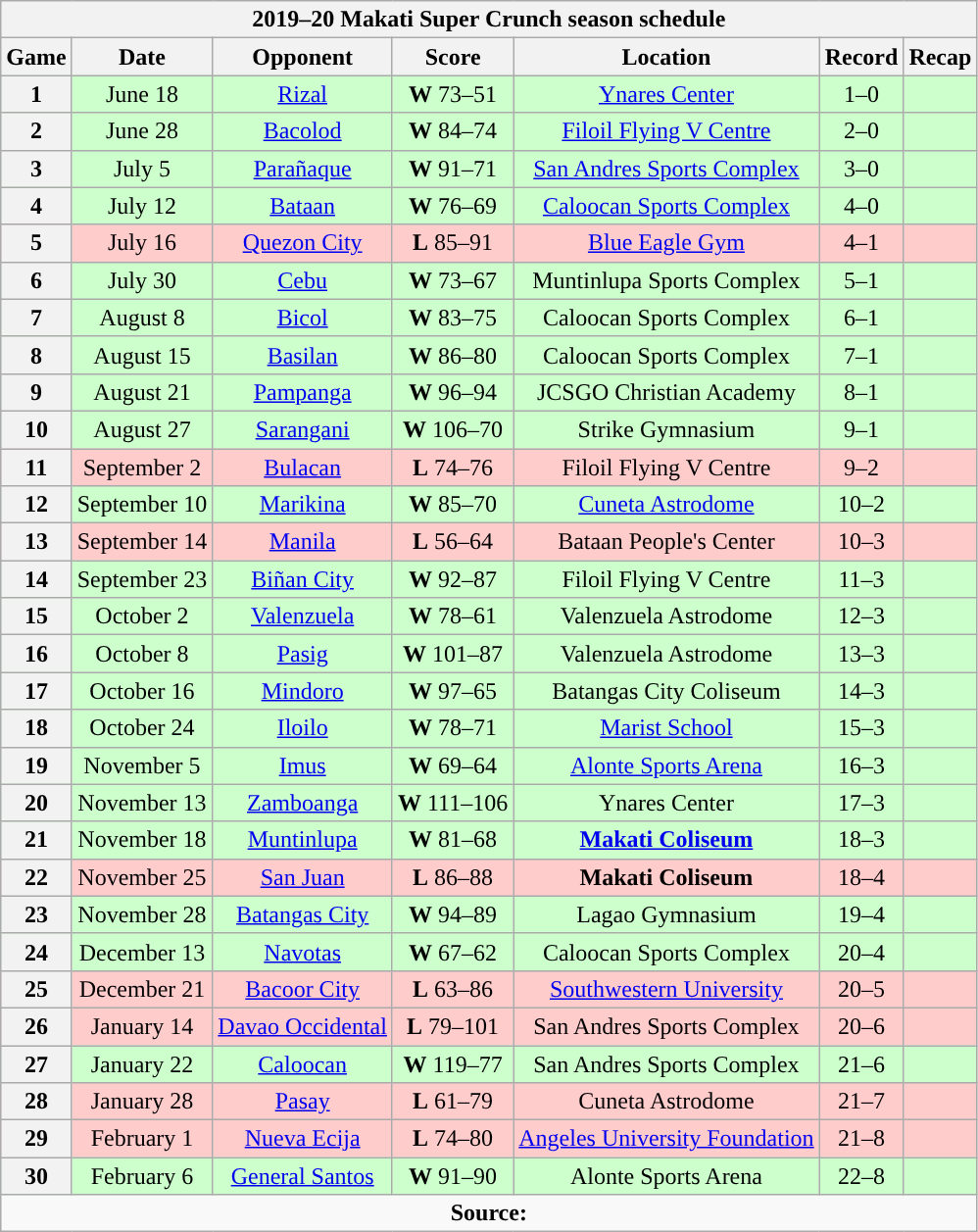<table class="wikitable" style="text-align:center">
<tr>
<th colspan=7>2019–20 Makati Super Crunch season schedule</th>
</tr>
<tr>
<th>Game</th>
<th>Date</th>
<th>Opponent</th>
<th>Score</th>
<th>Location</th>
<th>Record</th>
<th>Recap<br></th>
</tr>
<tr style="background:#cfc">
<th>1</th>
<td>June 18</td>
<td><a href='#'>Rizal</a></td>
<td><strong>W</strong> 73–51</td>
<td><a href='#'>Ynares Center</a></td>
<td>1–0</td>
<td></td>
</tr>
<tr style="background:#cfc">
<th>2</th>
<td>June 28</td>
<td><a href='#'>Bacolod</a></td>
<td><strong>W</strong> 84–74</td>
<td><a href='#'>Filoil Flying V Centre</a></td>
<td>2–0</td>
<td></td>
</tr>
<tr style="background:#cfc">
<th>3</th>
<td>July 5</td>
<td><a href='#'>Parañaque</a></td>
<td><strong>W</strong> 91–71</td>
<td><a href='#'>San Andres Sports Complex</a></td>
<td>3–0</td>
<td></td>
</tr>
<tr style="background:#cfc">
<th>4</th>
<td>July 12</td>
<td><a href='#'>Bataan</a></td>
<td><strong>W</strong> 76–69</td>
<td><a href='#'>Caloocan Sports Complex</a></td>
<td>4–0</td>
<td></td>
</tr>
<tr style="background:#fcc">
<th>5</th>
<td>July 16</td>
<td><a href='#'>Quezon City</a></td>
<td><strong>L</strong> 85–91</td>
<td><a href='#'>Blue Eagle Gym</a></td>
<td>4–1</td>
<td></td>
</tr>
<tr style="background:#cfc">
<th>6</th>
<td>July 30</td>
<td><a href='#'>Cebu</a></td>
<td><strong>W</strong> 73–67</td>
<td>Muntinlupa Sports Complex</td>
<td>5–1</td>
<td></td>
</tr>
<tr style="background:#cfc">
<th>7</th>
<td>August 8</td>
<td><a href='#'>Bicol</a></td>
<td><strong>W</strong> 83–75</td>
<td>Caloocan Sports Complex</td>
<td>6–1</td>
<td></td>
</tr>
<tr style="background:#cfc">
<th>8</th>
<td>August 15</td>
<td><a href='#'>Basilan</a></td>
<td><strong>W</strong> 86–80</td>
<td>Caloocan Sports Complex</td>
<td>7–1</td>
<td></td>
</tr>
<tr style="background:#cfc">
<th>9</th>
<td>August 21</td>
<td><a href='#'>Pampanga</a></td>
<td><strong>W</strong> 96–94</td>
<td>JCSGO Christian Academy</td>
<td>8–1</td>
<td></td>
</tr>
<tr style="background:#cfc">
<th>10</th>
<td>August 27</td>
<td><a href='#'>Sarangani</a></td>
<td><strong>W</strong> 106–70</td>
<td>Strike Gymnasium</td>
<td>9–1</td>
<td><br></td>
</tr>
<tr style="background:#fcc">
<th>11</th>
<td>September 2</td>
<td><a href='#'>Bulacan</a></td>
<td><strong>L</strong> 74–76</td>
<td>Filoil Flying V Centre</td>
<td>9–2</td>
<td></td>
</tr>
<tr style="background:#cfc">
<th>12</th>
<td>September 10</td>
<td><a href='#'>Marikina</a></td>
<td><strong>W</strong> 85–70</td>
<td><a href='#'>Cuneta Astrodome</a></td>
<td>10–2</td>
<td></td>
</tr>
<tr style="background:#fcc">
<th>13</th>
<td>September 14</td>
<td><a href='#'>Manila</a></td>
<td><strong>L</strong> 56–64</td>
<td>Bataan People's Center</td>
<td>10–3</td>
<td></td>
</tr>
<tr style="background:#cfc">
<th>14</th>
<td>September 23</td>
<td><a href='#'>Biñan City</a></td>
<td><strong>W</strong> 92–87</td>
<td>Filoil Flying V Centre</td>
<td>11–3</td>
<td></td>
</tr>
<tr style="background:#cfc">
<th>15</th>
<td>October 2</td>
<td><a href='#'>Valenzuela</a></td>
<td><strong>W</strong> 78–61</td>
<td>Valenzuela Astrodome</td>
<td>12–3</td>
<td></td>
</tr>
<tr style="background:#cfc">
<th>16</th>
<td>October 8</td>
<td><a href='#'>Pasig</a></td>
<td><strong>W</strong> 101–87</td>
<td>Valenzuela Astrodome</td>
<td>13–3</td>
<td></td>
</tr>
<tr style="background:#cfc">
<th>17</th>
<td>October 16</td>
<td><a href='#'>Mindoro</a></td>
<td><strong>W</strong> 97–65</td>
<td>Batangas City Coliseum</td>
<td>14–3</td>
<td></td>
</tr>
<tr style="background:#cfc">
<th>18</th>
<td>October 24</td>
<td><a href='#'>Iloilo</a></td>
<td><strong>W</strong> 78–71</td>
<td><a href='#'>Marist School</a></td>
<td>15–3</td>
<td></td>
</tr>
<tr style="background:#cfc">
<th>19</th>
<td>November 5</td>
<td><a href='#'>Imus</a></td>
<td><strong>W</strong> 69–64</td>
<td><a href='#'>Alonte Sports Arena</a></td>
<td>16–3</td>
<td></td>
</tr>
<tr style="background:#cfc">
<th>20</th>
<td>November 13</td>
<td><a href='#'>Zamboanga</a></td>
<td><strong>W</strong> 111–106</td>
<td>Ynares Center</td>
<td>17–3</td>
<td></td>
</tr>
<tr style="background:#cfc">
<th>21</th>
<td>November 18</td>
<td><a href='#'>Muntinlupa</a></td>
<td><strong>W</strong> 81–68</td>
<td><strong><a href='#'>Makati Coliseum</a></strong></td>
<td>18–3</td>
<td></td>
</tr>
<tr style="background:#fcc">
<th>22</th>
<td>November 25</td>
<td><a href='#'>San Juan</a></td>
<td><strong>L</strong> 86–88</td>
<td><strong>Makati Coliseum</strong></td>
<td>18–4</td>
<td></td>
</tr>
<tr style="background:#cfc">
<th>23</th>
<td>November 28</td>
<td><a href='#'>Batangas City</a></td>
<td><strong>W</strong> 94–89</td>
<td>Lagao Gymnasium</td>
<td>19–4</td>
<td><br></td>
</tr>
<tr style="background:#cfc">
<th>24</th>
<td>December 13</td>
<td><a href='#'>Navotas</a></td>
<td><strong>W</strong> 67–62</td>
<td>Caloocan Sports Complex</td>
<td>20–4</td>
<td></td>
</tr>
<tr style="background:#fcc">
<th>25</th>
<td>December 21</td>
<td><a href='#'>Bacoor City</a></td>
<td><strong>L</strong> 63–86</td>
<td><a href='#'>Southwestern University</a></td>
<td>20–5</td>
<td></td>
</tr>
<tr style="background:#fcc">
<th>26</th>
<td>January 14</td>
<td><a href='#'>Davao Occidental</a></td>
<td><strong>L</strong> 79–101</td>
<td>San Andres Sports Complex</td>
<td>20–6</td>
<td></td>
</tr>
<tr style="background:#cfc">
<th>27</th>
<td>January 22</td>
<td><a href='#'>Caloocan</a></td>
<td><strong>W</strong> 119–77</td>
<td>San Andres Sports Complex</td>
<td>21–6</td>
<td></td>
</tr>
<tr style="background:#fcc">
<th>28</th>
<td>January 28</td>
<td><a href='#'>Pasay</a></td>
<td><strong>L</strong> 61–79</td>
<td>Cuneta Astrodome</td>
<td>21–7</td>
<td></td>
</tr>
<tr style="background:#fcc">
<th>29</th>
<td>February 1</td>
<td><a href='#'>Nueva Ecija</a></td>
<td><strong>L</strong> 74–80</td>
<td><a href='#'>Angeles University Foundation</a></td>
<td>21–8</td>
<td></td>
</tr>
<tr style="background:#cfc">
<th>30</th>
<td>February 6</td>
<td><a href='#'>General Santos</a></td>
<td><strong>W</strong> 91–90</td>
<td>Alonte Sports Arena</td>
<td>22–8</td>
<td></td>
</tr>
<tr>
<td colspan=7 align=center><strong>Source: </strong></td>
</tr>
</table>
